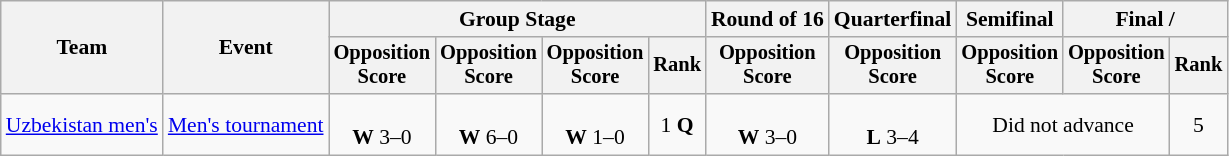<table class=wikitable style=font-size:90%;text-align:center>
<tr>
<th rowspan=2>Team</th>
<th rowspan=2>Event</th>
<th colspan=4>Group Stage</th>
<th>Round of 16</th>
<th>Quarterfinal</th>
<th>Semifinal</th>
<th colspan=2>Final / </th>
</tr>
<tr style=font-size:95%>
<th>Opposition<br>Score</th>
<th>Opposition<br>Score</th>
<th>Opposition<br>Score</th>
<th>Rank</th>
<th>Opposition<br>Score</th>
<th>Opposition<br>Score</th>
<th>Opposition<br>Score</th>
<th>Opposition<br>Score</th>
<th>Rank</th>
</tr>
<tr>
<td align=left><a href='#'>Uzbekistan men's</a></td>
<td align=left><a href='#'>Men's tournament</a></td>
<td><br><strong>W</strong> 3–0</td>
<td><br><strong>W</strong> 6–0</td>
<td><br><strong>W</strong> 1–0</td>
<td>1 <strong>Q</strong></td>
<td><br><strong>W</strong> 3–0</td>
<td><br><strong>L</strong> 3–4</td>
<td colspan=2>Did not advance</td>
<td>5</td>
</tr>
</table>
